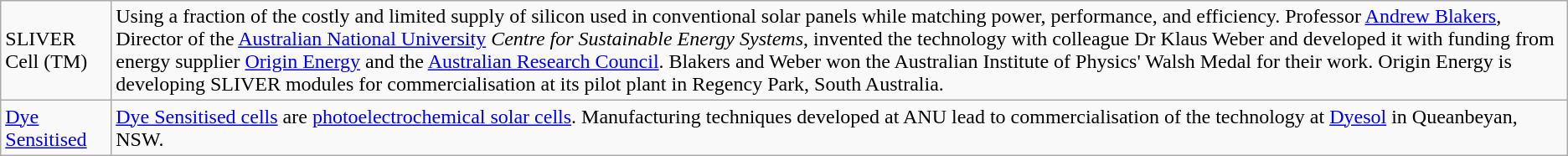<table class="wikitable">
<tr>
<td>SLIVER Cell (TM)</td>
<td>Using a fraction of the costly and limited supply of silicon used in conventional solar panels while matching power, performance, and efficiency. Professor <a href='#'>Andrew Blakers</a>, Director of the <a href='#'>Australian National University</a> <em>Centre for Sustainable Energy Systems</em>, invented the technology with colleague Dr Klaus Weber and developed it with funding from energy supplier <a href='#'>Origin Energy</a> and the <a href='#'>Australian Research Council</a>. Blakers and Weber won the Australian Institute of Physics' Walsh Medal for their work. Origin Energy is developing SLIVER modules for commercialisation at its pilot plant in Regency Park, South Australia.</td>
</tr>
<tr>
<td><a href='#'>Dye Sensitised</a></td>
<td><a href='#'>Dye Sensitised cells</a> are <a href='#'>photoelectrochemical solar cells</a>. Manufacturing techniques developed at ANU lead to commercialisation of the technology at <a href='#'>Dyesol</a> in Queanbeyan, NSW.</td>
</tr>
</table>
